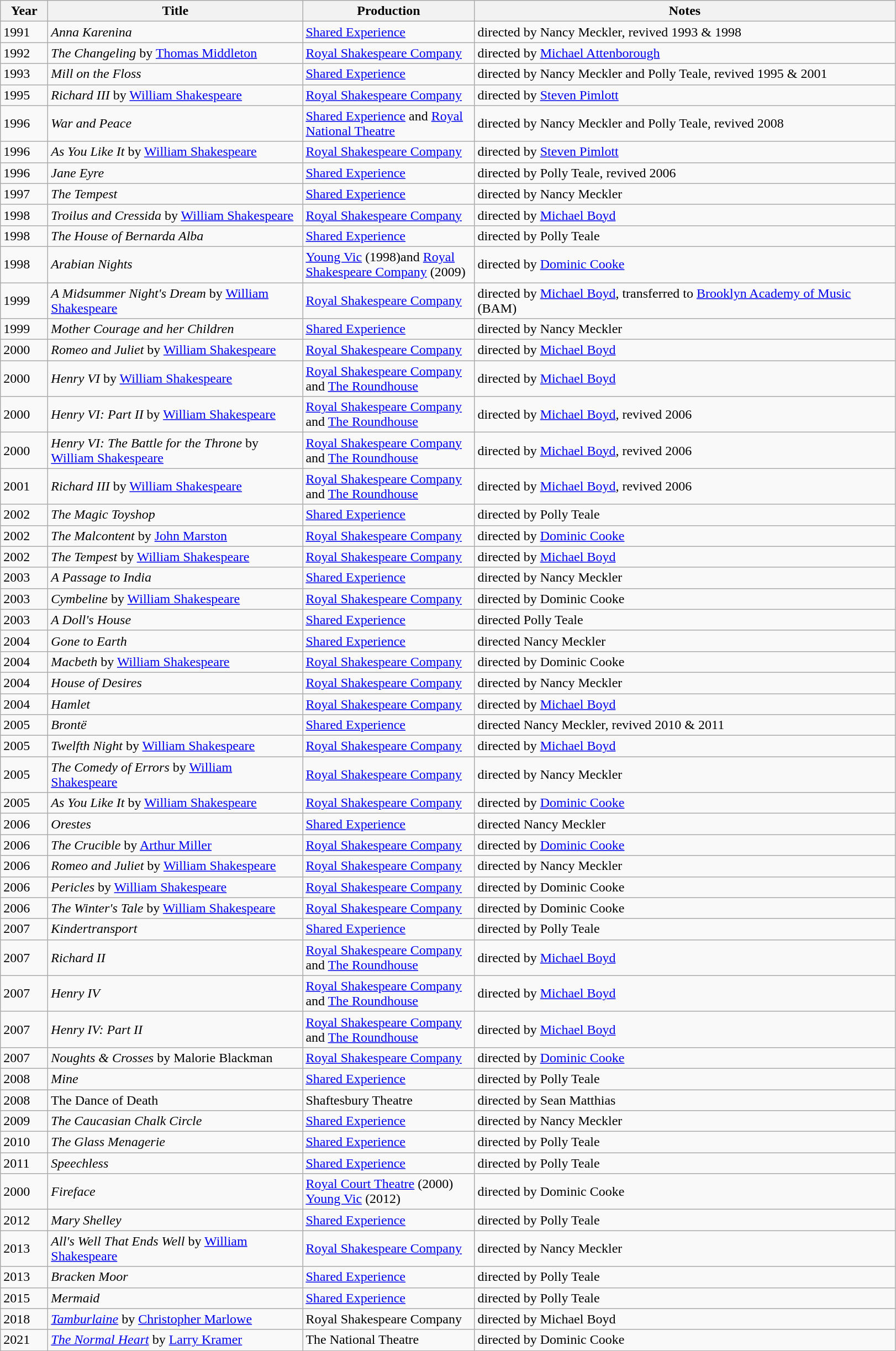<table class="wikitable">
<tr>
<th scope="col" width="50">Year</th>
<th scope="col" width="300">Title</th>
<th scope="col" width="200">Production</th>
<th scope="col" width="500">Notes</th>
</tr>
<tr>
<td>1991</td>
<td><em>Anna Karenina</em></td>
<td><a href='#'>Shared Experience</a></td>
<td>directed by Nancy Meckler, revived 1993 & 1998</td>
</tr>
<tr>
<td>1992</td>
<td><em>The Changeling</em> by <a href='#'>Thomas Middleton</a></td>
<td><a href='#'>Royal Shakespeare Company</a></td>
<td>directed by <a href='#'>Michael Attenborough</a></td>
</tr>
<tr>
<td>1993</td>
<td><em>Mill on the Floss</em></td>
<td><a href='#'>Shared Experience</a></td>
<td>directed by Nancy Meckler and Polly Teale, revived 1995 & 2001</td>
</tr>
<tr>
<td>1995</td>
<td><em>Richard III</em> by <a href='#'>William Shakespeare</a></td>
<td><a href='#'>Royal Shakespeare Company</a></td>
<td>directed by <a href='#'>Steven Pimlott</a></td>
</tr>
<tr>
<td>1996</td>
<td><em>War and Peace</em></td>
<td><a href='#'>Shared Experience</a> and <a href='#'>Royal National Theatre</a></td>
<td>directed by Nancy Meckler and Polly Teale, revived 2008</td>
</tr>
<tr>
<td>1996</td>
<td><em>As You Like It</em> by <a href='#'>William Shakespeare</a></td>
<td><a href='#'>Royal Shakespeare Company</a></td>
<td>directed by <a href='#'>Steven Pimlott</a></td>
</tr>
<tr>
<td>1996</td>
<td><em>Jane Eyre</em></td>
<td><a href='#'>Shared Experience</a></td>
<td>directed by Polly Teale, revived 2006</td>
</tr>
<tr>
<td>1997</td>
<td><em>The Tempest</em></td>
<td><a href='#'>Shared Experience</a></td>
<td>directed by Nancy Meckler</td>
</tr>
<tr>
<td>1998</td>
<td><em>Troilus and Cressida</em> by <a href='#'>William Shakespeare</a></td>
<td><a href='#'>Royal Shakespeare Company</a></td>
<td>directed by <a href='#'>Michael Boyd</a></td>
</tr>
<tr>
<td>1998</td>
<td><em>The House of Bernarda Alba</em></td>
<td><a href='#'>Shared Experience</a></td>
<td>directed by Polly Teale</td>
</tr>
<tr>
<td>1998</td>
<td><em>Arabian Nights</em></td>
<td><a href='#'>Young Vic</a> (1998)and <a href='#'>Royal Shakespeare Company</a> (2009)</td>
<td>directed by <a href='#'>Dominic Cooke</a></td>
</tr>
<tr>
<td>1999</td>
<td><em>A Midsummer Night's Dream</em> by <a href='#'>William Shakespeare</a></td>
<td><a href='#'>Royal Shakespeare Company</a></td>
<td>directed by <a href='#'>Michael Boyd</a>, transferred to <a href='#'>Brooklyn Academy of Music</a> (BAM)</td>
</tr>
<tr>
<td>1999</td>
<td><em>Mother Courage and her Children</em></td>
<td><a href='#'>Shared Experience</a></td>
<td>directed by Nancy Meckler</td>
</tr>
<tr>
<td>2000</td>
<td><em>Romeo and Juliet</em> by <a href='#'>William Shakespeare</a></td>
<td><a href='#'>Royal Shakespeare Company</a></td>
<td>directed by <a href='#'>Michael Boyd</a></td>
</tr>
<tr>
<td>2000</td>
<td><em>Henry VI</em> by <a href='#'>William Shakespeare</a></td>
<td><a href='#'>Royal Shakespeare Company</a> and <a href='#'>The Roundhouse</a></td>
<td>directed by <a href='#'>Michael Boyd</a></td>
</tr>
<tr>
<td>2000</td>
<td><em>Henry VI: Part II</em> by <a href='#'>William Shakespeare</a></td>
<td><a href='#'>Royal Shakespeare Company</a> and <a href='#'>The Roundhouse</a></td>
<td>directed by <a href='#'>Michael Boyd</a>, revived 2006</td>
</tr>
<tr>
<td>2000</td>
<td><em>Henry VI: The Battle for the Throne</em> by <a href='#'>William Shakespeare</a></td>
<td><a href='#'>Royal Shakespeare Company</a> and <a href='#'>The Roundhouse</a></td>
<td>directed by <a href='#'>Michael Boyd</a>, revived 2006</td>
</tr>
<tr>
<td>2001</td>
<td><em>Richard III</em> by <a href='#'>William Shakespeare</a></td>
<td><a href='#'>Royal Shakespeare Company</a> and <a href='#'>The Roundhouse</a></td>
<td>directed by <a href='#'>Michael Boyd</a>, revived 2006</td>
</tr>
<tr>
<td>2002</td>
<td><em>The Magic Toyshop</em></td>
<td><a href='#'>Shared Experience</a></td>
<td>directed by Polly Teale</td>
</tr>
<tr>
<td>2002</td>
<td><em>The Malcontent</em> by <a href='#'>John Marston</a></td>
<td><a href='#'>Royal Shakespeare Company</a></td>
<td>directed by <a href='#'>Dominic Cooke</a></td>
</tr>
<tr>
<td>2002</td>
<td><em>The Tempest</em> by <a href='#'>William Shakespeare</a></td>
<td><a href='#'>Royal Shakespeare Company</a></td>
<td>directed by <a href='#'>Michael Boyd</a></td>
</tr>
<tr>
<td>2003</td>
<td><em>A Passage to India</em></td>
<td><a href='#'>Shared Experience</a></td>
<td>directed by Nancy Meckler</td>
</tr>
<tr>
<td>2003</td>
<td><em>Cymbeline</em> by <a href='#'>William Shakespeare</a></td>
<td><a href='#'>Royal Shakespeare Company</a></td>
<td>directed by Dominic Cooke</td>
</tr>
<tr>
<td>2003</td>
<td><em>A Doll's House</em></td>
<td><a href='#'>Shared Experience</a></td>
<td>directed Polly Teale</td>
</tr>
<tr>
<td>2004</td>
<td><em>Gone to Earth</em></td>
<td><a href='#'>Shared Experience</a></td>
<td>directed Nancy Meckler</td>
</tr>
<tr>
<td>2004</td>
<td><em>Macbeth</em> by <a href='#'>William Shakespeare</a></td>
<td><a href='#'>Royal Shakespeare Company</a></td>
<td>directed by Dominic Cooke</td>
</tr>
<tr>
<td>2004</td>
<td><em>House of Desires</em></td>
<td><a href='#'>Royal Shakespeare Company</a></td>
<td>directed by Nancy Meckler</td>
</tr>
<tr>
<td>2004</td>
<td><em>Hamlet</em></td>
<td><a href='#'>Royal Shakespeare Company</a></td>
<td>directed by <a href='#'>Michael Boyd</a></td>
</tr>
<tr>
<td>2005</td>
<td><em>Brontë</em></td>
<td><a href='#'>Shared Experience</a></td>
<td>directed Nancy Meckler, revived 2010 & 2011</td>
</tr>
<tr>
<td>2005</td>
<td><em>Twelfth Night</em> by <a href='#'>William Shakespeare</a></td>
<td><a href='#'>Royal Shakespeare Company</a></td>
<td>directed by <a href='#'>Michael Boyd</a></td>
</tr>
<tr>
<td>2005</td>
<td><em>The Comedy of Errors</em> by <a href='#'>William Shakespeare</a></td>
<td><a href='#'>Royal Shakespeare Company</a></td>
<td>directed by Nancy Meckler</td>
</tr>
<tr>
<td>2005</td>
<td><em>As You Like It</em> by <a href='#'>William Shakespeare</a></td>
<td><a href='#'>Royal Shakespeare Company</a></td>
<td>directed by <a href='#'>Dominic Cooke</a></td>
</tr>
<tr>
<td>2006</td>
<td><em>Orestes</em></td>
<td><a href='#'>Shared Experience</a></td>
<td>directed Nancy Meckler</td>
</tr>
<tr>
<td>2006</td>
<td><em>The Crucible</em> by <a href='#'>Arthur Miller</a></td>
<td><a href='#'>Royal Shakespeare Company</a></td>
<td>directed by <a href='#'>Dominic Cooke</a></td>
</tr>
<tr>
<td>2006</td>
<td><em>Romeo and Juliet</em> by <a href='#'>William Shakespeare</a></td>
<td><a href='#'>Royal Shakespeare Company</a></td>
<td>directed by Nancy Meckler</td>
</tr>
<tr>
<td>2006</td>
<td><em>Pericles</em> by <a href='#'>William Shakespeare</a></td>
<td><a href='#'>Royal Shakespeare Company</a></td>
<td>directed by Dominic Cooke</td>
</tr>
<tr>
<td>2006</td>
<td><em>The Winter's Tale</em> by <a href='#'>William Shakespeare</a></td>
<td><a href='#'>Royal Shakespeare Company</a></td>
<td>directed by Dominic Cooke</td>
</tr>
<tr>
<td>2007</td>
<td><em>Kindertransport</em></td>
<td><a href='#'>Shared Experience</a></td>
<td>directed by Polly Teale</td>
</tr>
<tr>
<td>2007</td>
<td><em>Richard II</em></td>
<td><a href='#'>Royal Shakespeare Company</a> and <a href='#'>The Roundhouse</a></td>
<td>directed by <a href='#'>Michael Boyd</a></td>
</tr>
<tr>
<td>2007</td>
<td><em>Henry IV</em></td>
<td><a href='#'>Royal Shakespeare Company</a> and <a href='#'>The Roundhouse</a></td>
<td>directed by <a href='#'>Michael Boyd</a></td>
</tr>
<tr>
<td>2007</td>
<td><em>Henry IV: Part II</em></td>
<td><a href='#'>Royal Shakespeare Company</a> and <a href='#'>The Roundhouse</a></td>
<td>directed by <a href='#'>Michael Boyd</a></td>
</tr>
<tr>
<td>2007</td>
<td><em>Noughts & Crosses</em> by Malorie Blackman</td>
<td><a href='#'>Royal Shakespeare Company</a></td>
<td>directed by <a href='#'>Dominic Cooke</a></td>
</tr>
<tr>
<td>2008</td>
<td><em>Mine</em></td>
<td><a href='#'>Shared Experience</a></td>
<td>directed by Polly Teale</td>
</tr>
<tr>
<td>2008</td>
<td>The Dance of Death</td>
<td>Shaftesbury Theatre</td>
<td>directed by Sean Matthias</td>
</tr>
<tr>
<td>2009</td>
<td><em>The Caucasian Chalk Circle</em></td>
<td><a href='#'>Shared Experience</a></td>
<td>directed by Nancy Meckler</td>
</tr>
<tr>
<td>2010</td>
<td><em>The Glass Menagerie</em></td>
<td><a href='#'>Shared Experience</a></td>
<td>directed by Polly Teale</td>
</tr>
<tr>
<td>2011</td>
<td><em>Speechless</em></td>
<td><a href='#'>Shared Experience</a></td>
<td>directed by Polly Teale</td>
</tr>
<tr>
<td>2000</td>
<td><em>Fireface</em></td>
<td><a href='#'>Royal Court Theatre</a> (2000) <a href='#'>Young Vic</a> (2012)</td>
<td>directed by Dominic Cooke</td>
</tr>
<tr>
<td>2012</td>
<td><em>Mary Shelley</em></td>
<td><a href='#'>Shared Experience</a></td>
<td>directed by Polly Teale</td>
</tr>
<tr>
<td>2013</td>
<td><em>All's Well That Ends Well</em> by <a href='#'>William Shakespeare</a></td>
<td><a href='#'>Royal Shakespeare Company</a></td>
<td>directed by Nancy Meckler</td>
</tr>
<tr>
<td>2013</td>
<td><em>Bracken Moor</em></td>
<td><a href='#'>Shared Experience</a></td>
<td>directed by Polly Teale</td>
</tr>
<tr>
<td>2015</td>
<td><em>Mermaid</em></td>
<td><a href='#'>Shared Experience</a></td>
<td>directed by Polly Teale</td>
</tr>
<tr>
<td>2018</td>
<td><em><a href='#'>Tamburlaine</a></em> by <a href='#'>Christopher Marlowe</a></td>
<td>Royal Shakespeare Company</td>
<td>directed by Michael Boyd</td>
</tr>
<tr>
<td>2021</td>
<td><em><a href='#'>The Normal Heart</a></em> by <a href='#'>Larry Kramer</a></td>
<td>The National Theatre</td>
<td>directed by Dominic Cooke </td>
</tr>
</table>
